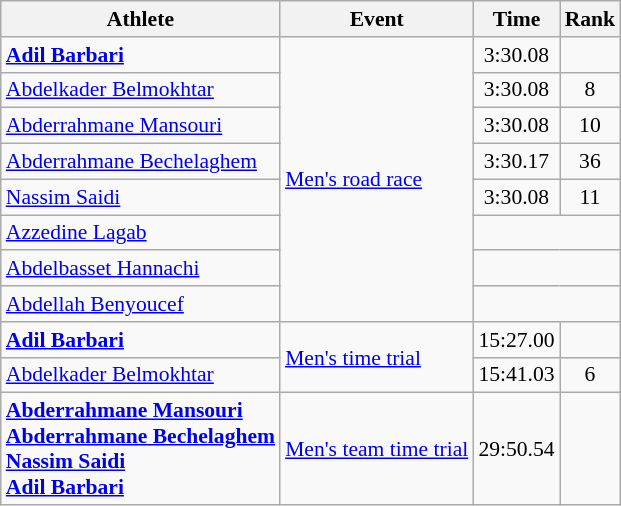<table class=wikitable style="font-size:90%;">
<tr>
<th>Athlete</th>
<th>Event</th>
<th>Time</th>
<th>Rank</th>
</tr>
<tr align=center>
<td align=left><strong><a href='#'>Adil Barbari</a></strong></td>
<td align=left rowspan=8><a href='#'>Men's road race</a></td>
<td>3:30.08</td>
<td></td>
</tr>
<tr align=center>
<td align=left><a href='#'>Abdelkader Belmokhtar</a></td>
<td>3:30.08</td>
<td>8</td>
</tr>
<tr align=center>
<td align=left><a href='#'>Abderrahmane Mansouri</a></td>
<td>3:30.08</td>
<td>10</td>
</tr>
<tr align=center>
<td align=left><a href='#'>Abderrahmane Bechelaghem</a></td>
<td>3:30.17</td>
<td>36</td>
</tr>
<tr align=center>
<td align=left><a href='#'>Nassim Saidi</a></td>
<td>3:30.08</td>
<td>11</td>
</tr>
<tr align=center>
<td align=left><a href='#'>Azzedine Lagab</a></td>
<td colspan=2></td>
</tr>
<tr align=center>
<td align=left><a href='#'>Abdelbasset Hannachi</a></td>
<td colspan=2></td>
</tr>
<tr align=center>
<td align=left><a href='#'>Abdellah Benyoucef</a></td>
<td colspan=2></td>
</tr>
<tr align=center>
<td align=left><strong><a href='#'>Adil Barbari</a></strong></td>
<td align=left rowspan=2><a href='#'>Men's time trial</a></td>
<td>15:27.00</td>
<td></td>
</tr>
<tr align=center>
<td align=left><a href='#'>Abdelkader Belmokhtar</a></td>
<td>15:41.03</td>
<td>6</td>
</tr>
<tr align=center>
<td align=left><strong><a href='#'>Abderrahmane Mansouri</a><br><a href='#'>Abderrahmane Bechelaghem</a><br><a href='#'>Nassim Saidi</a><br><a href='#'>Adil Barbari</a></strong></td>
<td align=left><a href='#'>Men's team time trial</a></td>
<td>29:50.54</td>
<td></td>
</tr>
</table>
